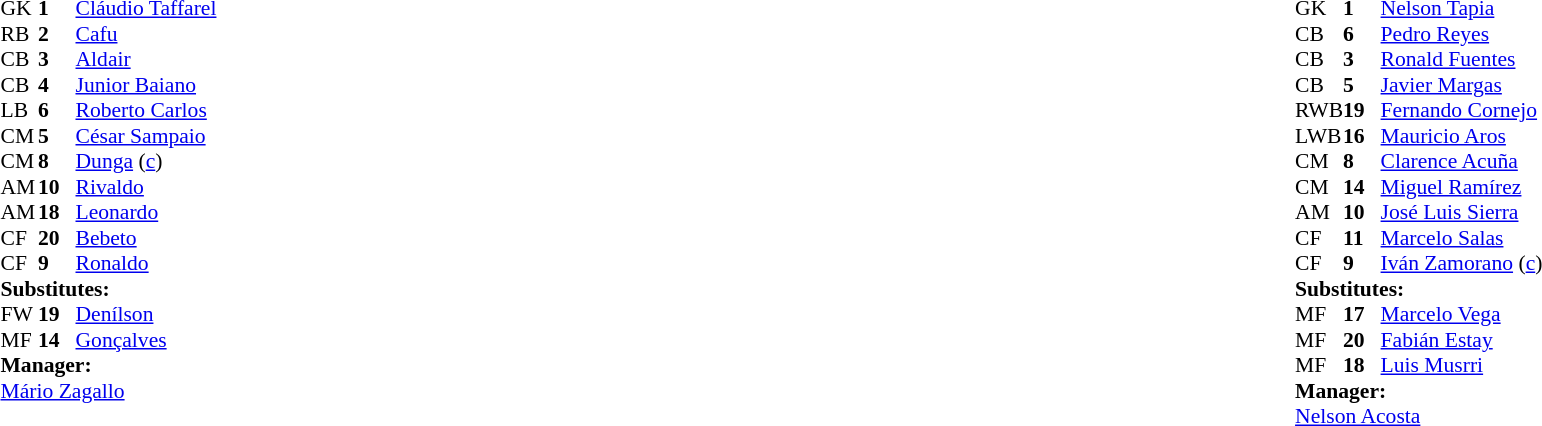<table style="width:100%">
<tr>
<td style="vertical-align:top; width:50%"><br><table style="font-size: 90%" cellspacing="0" cellpadding="0">
<tr>
<th width="25"></th>
<th width="25"></th>
</tr>
<tr>
<td>GK</td>
<td><strong>1</strong></td>
<td><a href='#'>Cláudio Taffarel</a></td>
</tr>
<tr>
<td>RB</td>
<td><strong>2</strong></td>
<td><a href='#'>Cafu</a></td>
<td></td>
</tr>
<tr>
<td>CB</td>
<td><strong>3</strong></td>
<td><a href='#'>Aldair</a></td>
<td></td>
<td></td>
</tr>
<tr>
<td>CB</td>
<td><strong>4</strong></td>
<td><a href='#'>Junior Baiano</a></td>
</tr>
<tr>
<td>LB</td>
<td><strong>6</strong></td>
<td><a href='#'>Roberto Carlos</a></td>
</tr>
<tr>
<td>CM</td>
<td><strong>5</strong></td>
<td><a href='#'>César Sampaio</a></td>
</tr>
<tr>
<td>CM</td>
<td><strong>8</strong></td>
<td><a href='#'>Dunga</a> (<a href='#'>c</a>)</td>
</tr>
<tr>
<td>AM</td>
<td><strong>10</strong></td>
<td><a href='#'>Rivaldo</a></td>
</tr>
<tr>
<td>AM</td>
<td><strong>18</strong></td>
<td><a href='#'>Leonardo</a></td>
<td></td>
</tr>
<tr>
<td>CF</td>
<td><strong>20</strong></td>
<td><a href='#'>Bebeto</a></td>
<td></td>
<td></td>
</tr>
<tr>
<td>CF</td>
<td><strong>9</strong></td>
<td><a href='#'>Ronaldo</a></td>
</tr>
<tr>
<td colspan=4><strong>Substitutes:</strong></td>
</tr>
<tr>
<td>FW</td>
<td><strong>19</strong></td>
<td><a href='#'>Denílson</a></td>
<td></td>
<td></td>
</tr>
<tr>
<td>MF</td>
<td><strong>14</strong></td>
<td><a href='#'>Gonçalves</a></td>
<td></td>
<td></td>
</tr>
<tr>
<td colspan=4><strong>Manager:</strong></td>
</tr>
<tr>
<td colspan="4"><a href='#'>Mário Zagallo</a></td>
</tr>
</table>
</td>
<td style="vertical-align:top"></td>
<td style="vertical-align:top; width:50%"><br><table cellspacing="0" cellpadding="0" style="font-size:90%; margin:auto">
<tr>
<th width="25"></th>
<th width="25"></th>
</tr>
<tr>
<td>GK</td>
<td><strong>1</strong></td>
<td><a href='#'>Nelson Tapia</a></td>
<td></td>
</tr>
<tr>
<td>CB</td>
<td><strong>6</strong></td>
<td><a href='#'>Pedro Reyes</a></td>
</tr>
<tr>
<td>CB</td>
<td><strong>3</strong></td>
<td><a href='#'>Ronald Fuentes</a></td>
<td></td>
</tr>
<tr>
<td>CB</td>
<td><strong>5</strong></td>
<td><a href='#'>Javier Margas</a></td>
</tr>
<tr>
<td>RWB</td>
<td><strong>19</strong></td>
<td><a href='#'>Fernando Cornejo</a></td>
</tr>
<tr>
<td>LWB</td>
<td><strong>16</strong></td>
<td><a href='#'>Mauricio Aros</a></td>
</tr>
<tr>
<td>CM</td>
<td><strong>8</strong></td>
<td><a href='#'>Clarence Acuña</a></td>
<td></td>
<td></td>
</tr>
<tr>
<td>CM</td>
<td><strong>14</strong></td>
<td><a href='#'>Miguel Ramírez</a></td>
<td></td>
<td></td>
</tr>
<tr>
<td>AM</td>
<td><strong>10</strong></td>
<td><a href='#'>José Luis Sierra</a></td>
<td></td>
<td></td>
</tr>
<tr>
<td>CF</td>
<td><strong>11</strong></td>
<td><a href='#'>Marcelo Salas</a></td>
</tr>
<tr>
<td>CF</td>
<td><strong>9</strong></td>
<td><a href='#'>Iván Zamorano</a> (<a href='#'>c</a>)</td>
</tr>
<tr>
<td colspan=4><strong>Substitutes:</strong></td>
</tr>
<tr>
<td>MF</td>
<td><strong>17</strong></td>
<td><a href='#'>Marcelo Vega</a></td>
<td></td>
<td></td>
</tr>
<tr>
<td>MF</td>
<td><strong>20</strong></td>
<td><a href='#'>Fabián Estay</a></td>
<td></td>
<td></td>
</tr>
<tr>
<td>MF</td>
<td><strong>18</strong></td>
<td><a href='#'>Luis Musrri</a></td>
<td></td>
<td></td>
</tr>
<tr>
<td colspan=4><strong>Manager:</strong></td>
</tr>
<tr>
<td colspan="4"> <a href='#'>Nelson Acosta</a></td>
</tr>
</table>
</td>
</tr>
</table>
